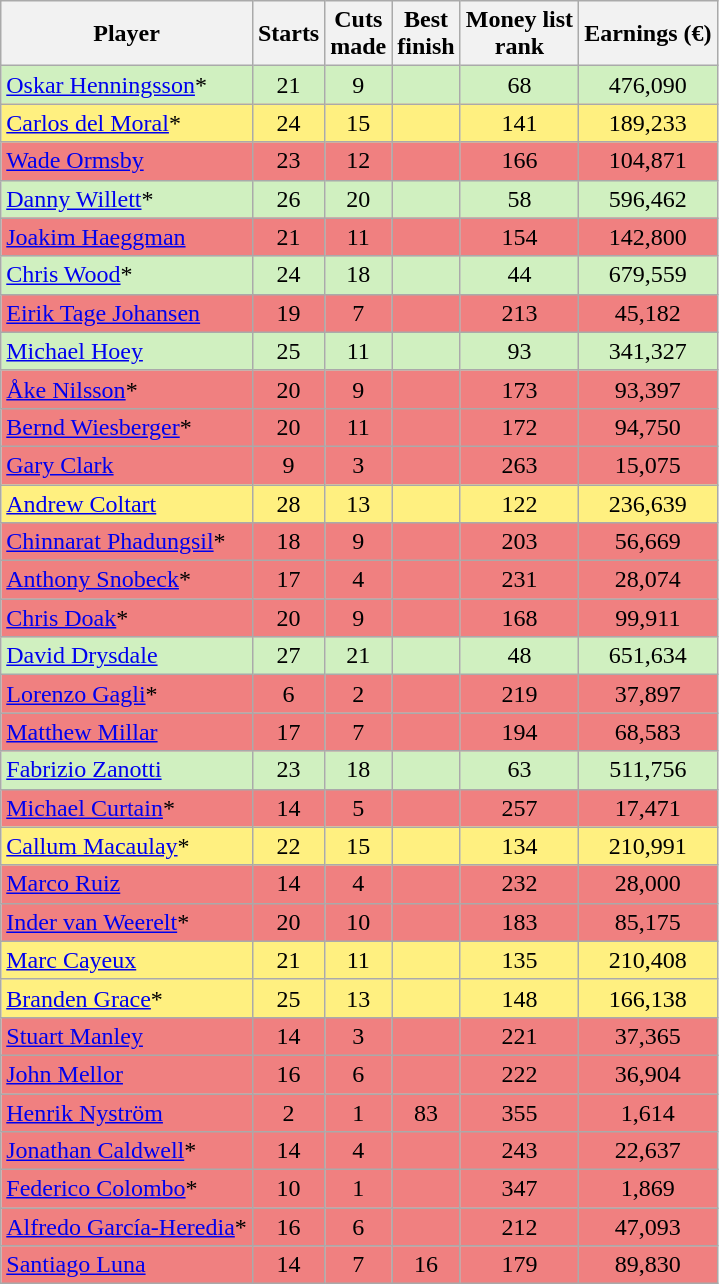<table class=" sortable wikitable" style="text-align:center">
<tr>
<th>Player</th>
<th>Starts</th>
<th>Cuts<br>made</th>
<th>Best<br>finish</th>
<th>Money list<br>rank</th>
<th>Earnings (€)</th>
</tr>
<tr style="background:#D0F0C0;">
<td align=left> <a href='#'>Oskar Henningsson</a>*</td>
<td>21</td>
<td>9</td>
<td></td>
<td>68</td>
<td>476,090</td>
</tr>
<tr style="background:#FFF080;">
<td align=left> <a href='#'>Carlos del Moral</a>*</td>
<td>24</td>
<td>15</td>
<td></td>
<td>141</td>
<td>189,233</td>
</tr>
<tr style="background:#F08080;">
<td align=left> <a href='#'>Wade Ormsby</a></td>
<td>23</td>
<td>12</td>
<td></td>
<td>166</td>
<td>104,871</td>
</tr>
<tr style="background:#D0F0C0;">
<td align=left> <a href='#'>Danny Willett</a>*</td>
<td>26</td>
<td>20</td>
<td></td>
<td>58</td>
<td>596,462</td>
</tr>
<tr style="background:#F08080;">
<td align=left> <a href='#'>Joakim Haeggman</a></td>
<td>21</td>
<td>11</td>
<td></td>
<td>154</td>
<td>142,800</td>
</tr>
<tr style="background:#D0F0C0;">
<td align=left> <a href='#'>Chris Wood</a>*</td>
<td>24</td>
<td>18</td>
<td></td>
<td>44</td>
<td>679,559</td>
</tr>
<tr style="background:#F08080;">
<td align=left> <a href='#'>Eirik Tage Johansen</a></td>
<td>19</td>
<td>7</td>
<td></td>
<td>213</td>
<td>45,182</td>
</tr>
<tr style="background:#D0F0C0;">
<td align=left> <a href='#'>Michael Hoey</a></td>
<td>25</td>
<td>11</td>
<td></td>
<td>93</td>
<td>341,327</td>
</tr>
<tr style="background:#F08080;">
<td align=left> <a href='#'>Åke Nilsson</a>*</td>
<td>20</td>
<td>9</td>
<td></td>
<td>173</td>
<td>93,397</td>
</tr>
<tr style="background:#F08080;">
<td align=left> <a href='#'>Bernd Wiesberger</a>*</td>
<td>20</td>
<td>11</td>
<td></td>
<td>172</td>
<td>94,750</td>
</tr>
<tr style="background:#F08080;">
<td align=left> <a href='#'>Gary Clark</a></td>
<td>9</td>
<td>3</td>
<td></td>
<td>263</td>
<td>15,075</td>
</tr>
<tr style="background:#FFF080;">
<td align=left> <a href='#'>Andrew Coltart</a></td>
<td>28</td>
<td>13</td>
<td></td>
<td>122</td>
<td>236,639</td>
</tr>
<tr style="background:#F08080;">
<td align=left> <a href='#'>Chinnarat Phadungsil</a>*</td>
<td>18</td>
<td>9</td>
<td></td>
<td>203</td>
<td>56,669</td>
</tr>
<tr style="background:#F08080;">
<td align=left> <a href='#'>Anthony Snobeck</a>*</td>
<td>17</td>
<td>4</td>
<td></td>
<td>231</td>
<td>28,074</td>
</tr>
<tr style="background:#F08080;">
<td align=left> <a href='#'>Chris Doak</a>*</td>
<td>20</td>
<td>9</td>
<td></td>
<td>168</td>
<td>99,911</td>
</tr>
<tr style="background:#D0F0C0;">
<td align=left> <a href='#'>David Drysdale</a></td>
<td>27</td>
<td>21</td>
<td></td>
<td>48</td>
<td>651,634</td>
</tr>
<tr style="background:#F08080;">
<td align=left> <a href='#'>Lorenzo Gagli</a>*</td>
<td>6</td>
<td>2</td>
<td></td>
<td>219</td>
<td>37,897</td>
</tr>
<tr style="background:#F08080;">
<td align=left> <a href='#'>Matthew Millar</a></td>
<td>17</td>
<td>7</td>
<td></td>
<td>194</td>
<td>68,583</td>
</tr>
<tr style="background:#D0F0C0;">
<td align=left> <a href='#'>Fabrizio Zanotti</a></td>
<td>23</td>
<td>18</td>
<td></td>
<td>63</td>
<td>511,756</td>
</tr>
<tr style="background:#F08080;">
<td align=left> <a href='#'>Michael Curtain</a>*</td>
<td>14</td>
<td>5</td>
<td></td>
<td>257</td>
<td>17,471</td>
</tr>
<tr style="background:#FFF080;">
<td align=left> <a href='#'>Callum Macaulay</a>*</td>
<td>22</td>
<td>15</td>
<td></td>
<td>134</td>
<td>210,991</td>
</tr>
<tr style="background:#F08080;">
<td align=left> <a href='#'>Marco Ruiz</a></td>
<td>14</td>
<td>4</td>
<td></td>
<td>232</td>
<td>28,000</td>
</tr>
<tr style="background:#F08080;">
<td align=left> <a href='#'>Inder van Weerelt</a>*</td>
<td>20</td>
<td>10</td>
<td></td>
<td>183</td>
<td>85,175</td>
</tr>
<tr style="background:#FFF080;">
<td align=left> <a href='#'>Marc Cayeux</a></td>
<td>21</td>
<td>11</td>
<td></td>
<td>135</td>
<td>210,408</td>
</tr>
<tr style="background:#FFF080;">
<td align=left> <a href='#'>Branden Grace</a>*</td>
<td>25</td>
<td>13</td>
<td></td>
<td>148</td>
<td>166,138</td>
</tr>
<tr style="background:#F08080;">
<td align=left> <a href='#'>Stuart Manley</a></td>
<td>14</td>
<td>3</td>
<td></td>
<td>221</td>
<td>37,365</td>
</tr>
<tr style="background:#F08080;">
<td align=left> <a href='#'>John Mellor</a></td>
<td>16</td>
<td>6</td>
<td></td>
<td>222</td>
<td>36,904</td>
</tr>
<tr style="background:#F08080;">
<td align=left> <a href='#'>Henrik Nyström</a></td>
<td>2</td>
<td>1</td>
<td>83</td>
<td>355</td>
<td>1,614</td>
</tr>
<tr style="background:#F08080;">
<td align=left> <a href='#'>Jonathan Caldwell</a>*</td>
<td>14</td>
<td>4</td>
<td></td>
<td>243</td>
<td>22,637</td>
</tr>
<tr style="background:#F08080;">
<td align=left> <a href='#'>Federico Colombo</a>*</td>
<td>10</td>
<td>1</td>
<td></td>
<td>347</td>
<td>1,869</td>
</tr>
<tr style="background:#F08080;">
<td align=left> <a href='#'>Alfredo García-Heredia</a>*</td>
<td>16</td>
<td>6</td>
<td></td>
<td>212</td>
<td>47,093</td>
</tr>
<tr style="background:#F08080;">
<td align=left> <a href='#'>Santiago Luna</a></td>
<td>14</td>
<td>7</td>
<td>16</td>
<td>179</td>
<td>89,830</td>
</tr>
</table>
